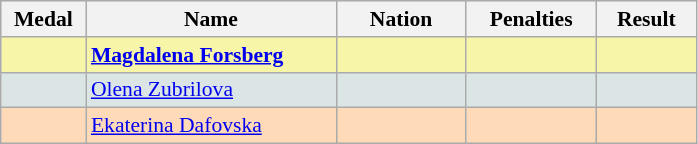<table class=wikitable style="border:1px solid #AAAAAA;font-size:90%">
<tr bgcolor="#E4E4E4">
<th style="border-bottom:1px solid #AAAAAA" width=50>Medal</th>
<th style="border-bottom:1px solid #AAAAAA" width=160>Name</th>
<th style="border-bottom:1px solid #AAAAAA" width=80>Nation</th>
<th style="border-bottom:1px solid #AAAAAA" width=80>Penalties</th>
<th style="border-bottom:1px solid #AAAAAA" width=60>Result</th>
</tr>
<tr bgcolor="#F7F6A8">
<td align="center"></td>
<td><strong><a href='#'>Magdalena Forsberg</a></strong></td>
<td align="center"></td>
<td align="center"></td>
<td align="right"></td>
</tr>
<tr bgcolor="#DCE5E5">
<td align="center"></td>
<td><a href='#'>Olena Zubrilova</a></td>
<td align="center"></td>
<td align="center"></td>
<td align="right"></td>
</tr>
<tr bgcolor="#FFDAB9">
<td align="center"></td>
<td><a href='#'>Ekaterina Dafovska</a></td>
<td align="center"></td>
<td align="center"></td>
<td align="right"></td>
</tr>
</table>
